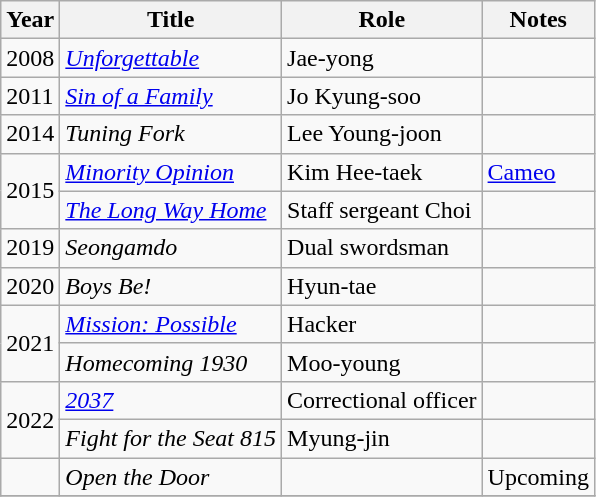<table class="wikitable plainrowheaders sortable">
<tr>
<th scope="col">Year</th>
<th scope="col">Title</th>
<th scope="col">Role</th>
<th scope="col" class="unsortable">Notes</th>
</tr>
<tr>
<td>2008</td>
<td><em><a href='#'>Unforgettable</a></em></td>
<td>Jae-yong</td>
<td></td>
</tr>
<tr>
<td>2011</td>
<td><em><a href='#'>Sin of a Family</a></em></td>
<td>Jo Kyung-soo</td>
<td></td>
</tr>
<tr>
<td>2014</td>
<td><em>Tuning Fork</em></td>
<td>Lee Young-joon</td>
<td></td>
</tr>
<tr>
<td rowspan="2">2015</td>
<td><em><a href='#'>Minority Opinion</a></em></td>
<td>Kim Hee-taek</td>
<td><a href='#'>Cameo</a></td>
</tr>
<tr>
<td><em><a href='#'>The Long Way Home</a></em></td>
<td>Staff sergeant Choi</td>
<td></td>
</tr>
<tr>
<td>2019</td>
<td><em>Seongamdo</em></td>
<td>Dual swordsman</td>
<td></td>
</tr>
<tr>
<td>2020</td>
<td><em>Boys Be!</em></td>
<td>Hyun-tae</td>
<td></td>
</tr>
<tr>
<td rowspan="2">2021</td>
<td><em><a href='#'>Mission: Possible</a></em></td>
<td>Hacker</td>
<td></td>
</tr>
<tr>
<td><em>Homecoming 1930</em> </td>
<td>Moo-young</td>
<td></td>
</tr>
<tr>
<td rowspan="2">2022</td>
<td><em><a href='#'>2037</a></em></td>
<td>Correctional officer</td>
<td></td>
</tr>
<tr>
<td><em>Fight for the Seat 815</em></td>
<td>Myung-jin</td>
<td></td>
</tr>
<tr>
<td></td>
<td><em>Open the Door</em></td>
<td></td>
<td>Upcoming</td>
</tr>
<tr>
</tr>
</table>
